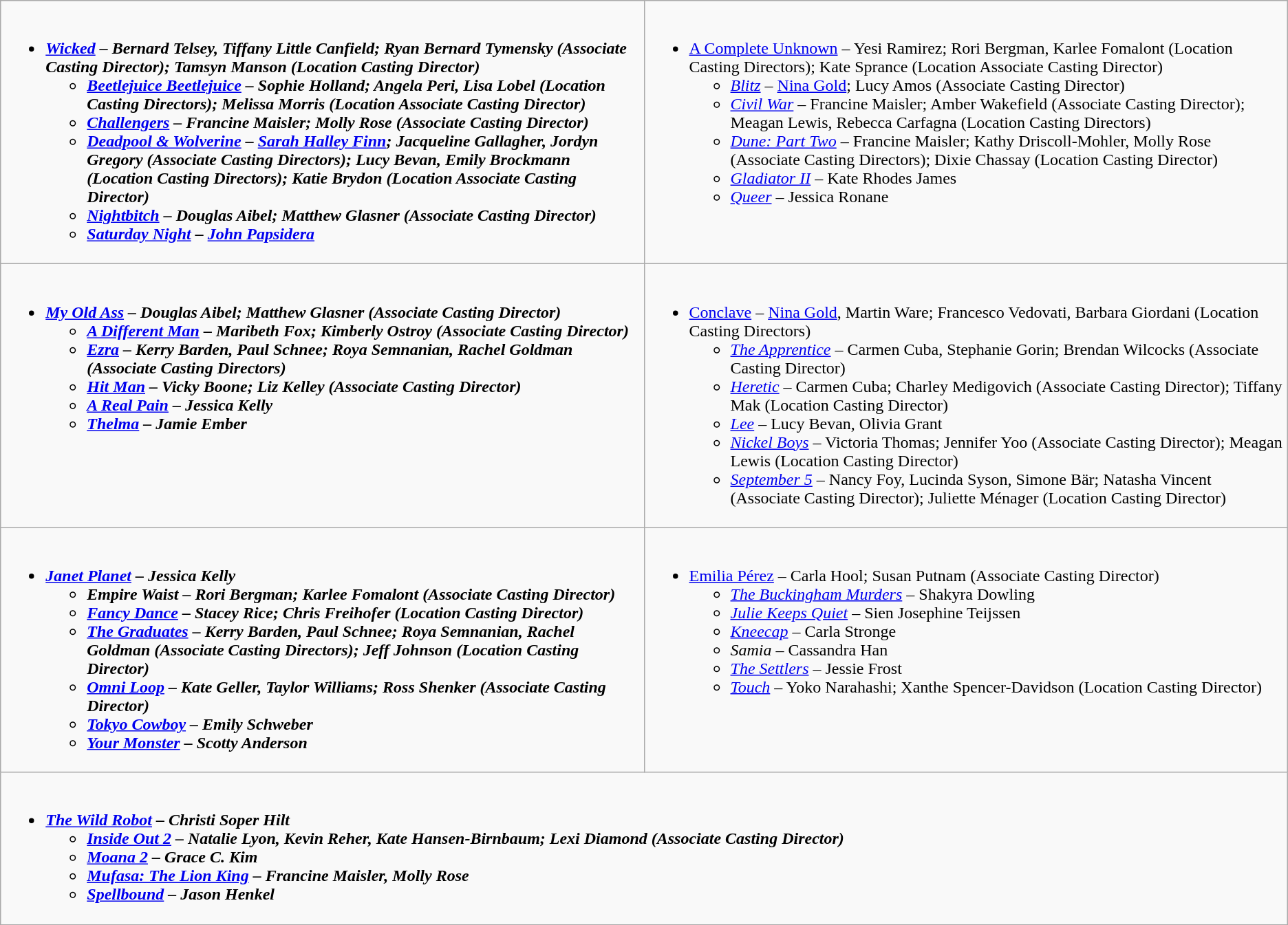<table class=wikitable>
<tr>
<td valign="top" width="50%"><br><ul><li><strong><em><a href='#'>Wicked</a><em> – Bernard Telsey, Tiffany Little Canfield; Ryan Bernard Tymensky (Associate Casting Director); Tamsyn Manson (Location Casting Director)<strong><ul><li></em><a href='#'>Beetlejuice Beetlejuice</a><em> – Sophie Holland; Angela Peri, Lisa Lobel (Location Casting Directors); Melissa Morris (Location Associate Casting Director)</li><li></em><a href='#'>Challengers</a><em> – Francine Maisler; Molly Rose (Associate Casting Director)</li><li></em><a href='#'>Deadpool & Wolverine</a><em> – <a href='#'>Sarah Halley Finn</a>; Jacqueline Gallagher, Jordyn Gregory (Associate Casting Directors); Lucy Bevan, Emily Brockmann (Location Casting Directors); Katie Brydon (Location Associate Casting Director)</li><li></em><a href='#'>Nightbitch</a><em> – Douglas Aibel; Matthew Glasner (Associate Casting Director)</li><li></em><a href='#'>Saturday Night</a><em> – <a href='#'>John Papsidera</a></li></ul></li></ul></td>
<td valign="top" width="50%"><br><ul><li></em></strong><a href='#'>A Complete Unknown</a></em> – Yesi Ramirez; Rori Bergman, Karlee Fomalont (Location Casting Directors); Kate Sprance (Location Associate Casting Director)</strong><ul><li><em><a href='#'>Blitz</a></em> – <a href='#'>Nina Gold</a>; Lucy Amos (Associate Casting Director)</li><li><em><a href='#'>Civil War</a></em> – Francine Maisler; Amber Wakefield (Associate Casting Director); Meagan Lewis, Rebecca Carfagna (Location Casting Directors)</li><li><em><a href='#'>Dune: Part Two</a></em> – Francine Maisler; Kathy Driscoll-Mohler, Molly Rose (Associate Casting Directors); Dixie Chassay (Location Casting Director)</li><li><em><a href='#'>Gladiator II</a></em> – Kate Rhodes James</li><li><em><a href='#'>Queer</a></em> – Jessica Ronane</li></ul></li></ul></td>
</tr>
<tr>
<td valign="top" width="50%"><br><ul><li><strong><em><a href='#'>My Old Ass</a><em> – Douglas Aibel; Matthew Glasner (Associate Casting Director)<strong><ul><li></em><a href='#'>A Different Man</a><em> – Maribeth Fox; Kimberly Ostroy (Associate Casting Director)</li><li></em><a href='#'>Ezra</a><em> – Kerry Barden, Paul Schnee; Roya Semnanian, Rachel Goldman (Associate Casting Directors)</li><li></em><a href='#'>Hit Man</a><em> – Vicky Boone; Liz Kelley (Associate Casting Director)</li><li></em><a href='#'>A Real Pain</a><em> – Jessica Kelly</li><li></em><a href='#'>Thelma</a><em> – Jamie Ember</li></ul></li></ul></td>
<td valign="top" width="50%"><br><ul><li></em></strong><a href='#'>Conclave</a></em> – <a href='#'>Nina Gold</a>, Martin Ware; Francesco Vedovati, Barbara Giordani (Location Casting Directors)</strong><ul><li><em><a href='#'>The Apprentice</a></em> – Carmen Cuba, Stephanie Gorin; Brendan Wilcocks (Associate Casting Director)</li><li><em><a href='#'>Heretic</a></em> – Carmen Cuba; Charley Medigovich (Associate Casting Director); Tiffany Mak (Location Casting Director)</li><li><em><a href='#'>Lee</a></em> – Lucy Bevan, Olivia Grant</li><li><em><a href='#'>Nickel Boys</a></em> – Victoria Thomas; Jennifer Yoo (Associate Casting Director); Meagan Lewis (Location Casting Director)</li><li><em><a href='#'>September 5</a></em> – Nancy Foy, Lucinda Syson, Simone Bär; Natasha Vincent (Associate Casting Director); Juliette Ménager (Location Casting Director)</li></ul></li></ul></td>
</tr>
<tr>
<td valign="top" width="50%"><br><ul><li><strong><em><a href='#'>Janet Planet</a><em> – Jessica Kelly<strong><ul><li></em>Empire Waist<em> – Rori Bergman; Karlee Fomalont (Associate Casting Director)</li><li></em><a href='#'>Fancy Dance</a><em> – Stacey Rice; Chris Freihofer (Location Casting Director)</li><li></em><a href='#'>The Graduates</a><em> – Kerry Barden, Paul Schnee; Roya Semnanian, Rachel Goldman (Associate Casting Directors); Jeff Johnson (Location Casting Director)</li><li></em><a href='#'>Omni Loop</a><em> – Kate Geller, Taylor Williams; Ross Shenker (Associate Casting Director)</li><li></em><a href='#'>Tokyo Cowboy</a><em> – Emily Schweber</li><li></em><a href='#'>Your Monster</a><em> – Scotty Anderson</li></ul></li></ul></td>
<td valign="top" width="50%"><br><ul><li></em></strong><a href='#'>Emilia Pérez</a></em> – Carla Hool; Susan Putnam (Associate Casting Director)</strong><ul><li><em><a href='#'>The Buckingham Murders</a></em> – Shakyra Dowling</li><li><em><a href='#'>Julie Keeps Quiet</a></em> – Sien Josephine Teijssen</li><li><em><a href='#'>Kneecap</a></em> – Carla Stronge</li><li><em>Samia</em> – Cassandra Han</li><li><em><a href='#'>The Settlers</a></em> – Jessie Frost</li><li><em><a href='#'>Touch</a></em> – Yoko Narahashi; Xanthe Spencer-Davidson (Location Casting Director)</li></ul></li></ul></td>
</tr>
<tr>
<td colspan="2" valign="top" width="50%"><br><ul><li><strong><em><a href='#'>The Wild Robot</a><em> – Christi Soper Hilt<strong><ul><li></em><a href='#'>Inside Out 2</a><em> – Natalie Lyon, Kevin Reher, Kate Hansen-Birnbaum; Lexi Diamond (Associate Casting Director)</li><li></em><a href='#'>Moana 2</a><em> – Grace C. Kim</li><li></em><a href='#'>Mufasa: The Lion King</a><em> – Francine Maisler, Molly Rose</li><li></em><a href='#'>Spellbound</a><em> – Jason Henkel</li></ul></li></ul></td>
</tr>
</table>
